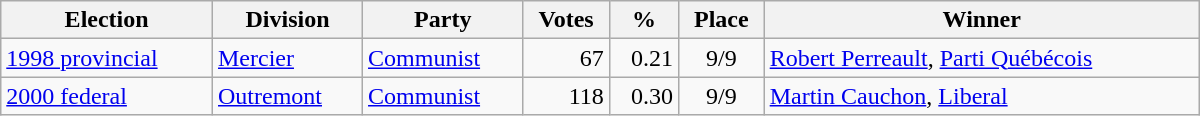<table class="wikitable" width="800">
<tr>
<th align="left">Election</th>
<th align="left">Division</th>
<th align="left">Party</th>
<th align="right">Votes</th>
<th align="right">%</th>
<th align="center">Place</th>
<th align="center">Winner</th>
</tr>
<tr>
<td align="left"><a href='#'>1998 provincial</a></td>
<td align="left"><a href='#'>Mercier</a></td>
<td align="left"><a href='#'>Communist</a></td>
<td align="right">67</td>
<td align="right">0.21</td>
<td align="center">9/9</td>
<td align="left"><a href='#'>Robert Perreault</a>, <a href='#'>Parti Québécois</a></td>
</tr>
<tr>
<td align="left"><a href='#'>2000 federal</a></td>
<td align="left"><a href='#'>Outremont</a></td>
<td align="left"><a href='#'>Communist</a></td>
<td align="right">118</td>
<td align="right">0.30</td>
<td align="center">9/9</td>
<td align="left"><a href='#'>Martin Cauchon</a>, <a href='#'>Liberal</a></td>
</tr>
</table>
